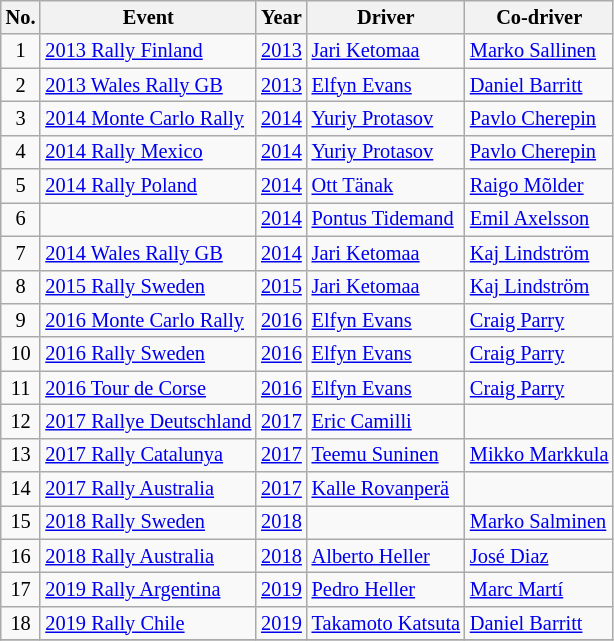<table class="wikitable" style="font-size: 85%; ">
<tr>
<th>No.</th>
<th>Event</th>
<th>Year</th>
<th>Driver</th>
<th>Co-driver</th>
</tr>
<tr>
<td align="center">1</td>
<td> <a href='#'>2013 Rally Finland</a></td>
<td align="center"><a href='#'>2013</a></td>
<td> <a href='#'>Jari Ketomaa</a></td>
<td> <a href='#'>Marko Sallinen</a></td>
</tr>
<tr>
<td align="center">2</td>
<td> <a href='#'>2013 Wales Rally GB</a></td>
<td align="center"><a href='#'>2013</a></td>
<td> <a href='#'>Elfyn Evans</a></td>
<td> <a href='#'>Daniel Barritt</a></td>
</tr>
<tr>
<td align="center">3</td>
<td> <a href='#'>2014 Monte Carlo Rally</a></td>
<td align="center"><a href='#'>2014</a></td>
<td> <a href='#'>Yuriy Protasov</a></td>
<td> <a href='#'>Pavlo Cherepin</a></td>
</tr>
<tr>
<td align="center">4</td>
<td> <a href='#'>2014 Rally Mexico</a></td>
<td align="center"><a href='#'>2014</a></td>
<td> <a href='#'>Yuriy Protasov</a></td>
<td> <a href='#'>Pavlo Cherepin</a></td>
</tr>
<tr>
<td align="center">5</td>
<td> <a href='#'>2014 Rally Poland</a></td>
<td align="center"><a href='#'>2014</a></td>
<td> <a href='#'>Ott Tänak</a></td>
<td> <a href='#'>Raigo Mõlder</a></td>
</tr>
<tr>
<td align="center">6</td>
<td></td>
<td align="center"><a href='#'>2014</a></td>
<td> <a href='#'>Pontus Tidemand</a></td>
<td> <a href='#'>Emil Axelsson</a></td>
</tr>
<tr>
<td align="center">7</td>
<td> <a href='#'>2014 Wales Rally GB</a></td>
<td align="center"><a href='#'>2014</a></td>
<td> <a href='#'>Jari Ketomaa</a></td>
<td> <a href='#'>Kaj Lindström</a></td>
</tr>
<tr>
<td align="center">8</td>
<td> <a href='#'>2015 Rally Sweden</a></td>
<td align="center"><a href='#'>2015</a></td>
<td> <a href='#'>Jari Ketomaa</a></td>
<td> <a href='#'>Kaj Lindström</a></td>
</tr>
<tr>
<td align="center">9</td>
<td> <a href='#'>2016 Monte Carlo Rally</a></td>
<td align="center"><a href='#'>2016</a></td>
<td> <a href='#'>Elfyn Evans</a></td>
<td> <a href='#'>Craig Parry</a></td>
</tr>
<tr>
<td align="center">10</td>
<td> <a href='#'>2016 Rally Sweden</a></td>
<td align="center"><a href='#'>2016</a></td>
<td> <a href='#'>Elfyn Evans</a></td>
<td> <a href='#'>Craig Parry</a></td>
</tr>
<tr>
<td align="center">11</td>
<td> <a href='#'>2016 Tour de Corse</a></td>
<td align="center"><a href='#'>2016</a></td>
<td> <a href='#'>Elfyn Evans</a></td>
<td> <a href='#'>Craig Parry</a></td>
</tr>
<tr>
<td align="center">12</td>
<td> <a href='#'>2017 Rallye Deutschland</a></td>
<td align="center"><a href='#'>2017</a></td>
<td> <a href='#'>Eric Camilli</a></td>
<td></td>
</tr>
<tr>
<td align="center">13</td>
<td> <a href='#'>2017 Rally Catalunya</a></td>
<td align="center"><a href='#'>2017</a></td>
<td> <a href='#'>Teemu Suninen</a></td>
<td> <a href='#'>Mikko Markkula</a></td>
</tr>
<tr>
<td align="center">14</td>
<td> <a href='#'>2017 Rally Australia</a></td>
<td align="center"><a href='#'>2017</a></td>
<td> <a href='#'>Kalle Rovanperä</a></td>
<td></td>
</tr>
<tr>
<td align="center">15</td>
<td> <a href='#'>2018 Rally Sweden</a></td>
<td align="center"><a href='#'>2018</a></td>
<td></td>
<td> <a href='#'>Marko Salminen</a></td>
</tr>
<tr>
<td align="center">16</td>
<td> <a href='#'>2018 Rally Australia</a></td>
<td align="center"><a href='#'>2018</a></td>
<td> <a href='#'>Alberto Heller</a></td>
<td> <a href='#'>José Diaz</a></td>
</tr>
<tr>
<td align="center">17</td>
<td> <a href='#'>2019 Rally Argentina</a></td>
<td align="center"><a href='#'>2019</a></td>
<td> <a href='#'>Pedro Heller</a></td>
<td> <a href='#'>Marc Martí</a></td>
</tr>
<tr>
<td align="center">18</td>
<td> <a href='#'>2019 Rally Chile</a></td>
<td align="center"><a href='#'>2019</a></td>
<td> <a href='#'>Takamoto Katsuta</a></td>
<td> <a href='#'>Daniel Barritt</a></td>
</tr>
<tr>
</tr>
</table>
